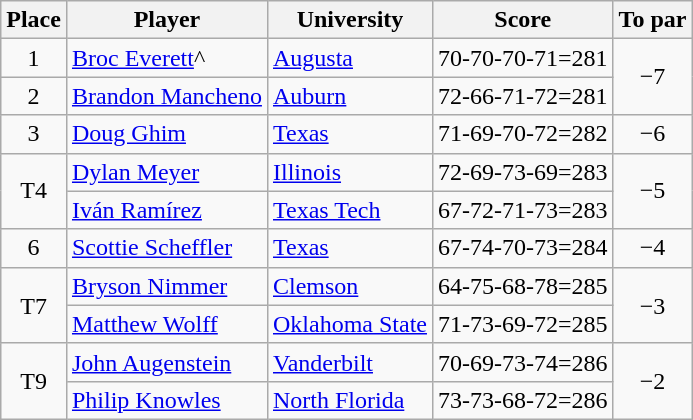<table class="wikitable">
<tr>
<th>Place</th>
<th>Player</th>
<th>University</th>
<th>Score</th>
<th>To par</th>
</tr>
<tr>
<td align=center>1</td>
<td><a href='#'>Broc Everett</a>^</td>
<td><a href='#'>Augusta</a></td>
<td>70-70-70-71=281</td>
<td align=center rowspan=2>−7</td>
</tr>
<tr>
<td align=center>2</td>
<td><a href='#'>Brandon Mancheno</a></td>
<td><a href='#'>Auburn</a></td>
<td>72-66-71-72=281</td>
</tr>
<tr>
<td align=center>3</td>
<td><a href='#'>Doug Ghim</a></td>
<td><a href='#'>Texas</a></td>
<td>71-69-70-72=282</td>
<td align=center>−6</td>
</tr>
<tr>
<td align=center rowspan=2>T4</td>
<td><a href='#'>Dylan Meyer</a></td>
<td><a href='#'>Illinois</a></td>
<td>72-69-73-69=283</td>
<td align=center rowspan=2>−5</td>
</tr>
<tr>
<td><a href='#'>Iván Ramírez</a></td>
<td><a href='#'>Texas Tech</a></td>
<td>67-72-71-73=283</td>
</tr>
<tr>
<td align=center>6</td>
<td><a href='#'>Scottie Scheffler</a></td>
<td><a href='#'>Texas</a></td>
<td>67-74-70-73=284</td>
<td align=center>−4</td>
</tr>
<tr>
<td align=center rowspan=2>T7</td>
<td><a href='#'>Bryson Nimmer</a></td>
<td><a href='#'>Clemson</a></td>
<td>64-75-68-78=285</td>
<td align=center rowspan=2>−3</td>
</tr>
<tr>
<td><a href='#'>Matthew Wolff</a></td>
<td><a href='#'>Oklahoma State</a></td>
<td>71-73-69-72=285</td>
</tr>
<tr>
<td align=center rowspan=2>T9</td>
<td><a href='#'>John Augenstein</a></td>
<td><a href='#'>Vanderbilt</a></td>
<td>70-69-73-74=286</td>
<td align=center rowspan=2>−2</td>
</tr>
<tr>
<td><a href='#'>Philip Knowles</a></td>
<td><a href='#'>North Florida</a></td>
<td>73-73-68-72=286</td>
</tr>
</table>
